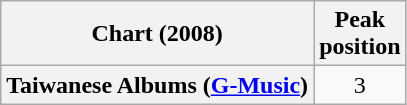<table class="wikitable plainrowheaders">
<tr>
<th>Chart (2008)</th>
<th>Peak<br>position</th>
</tr>
<tr>
<th scope="row">Taiwanese Albums (<a href='#'>G-Music</a>)</th>
<td style="text-align:center;">3</td>
</tr>
</table>
